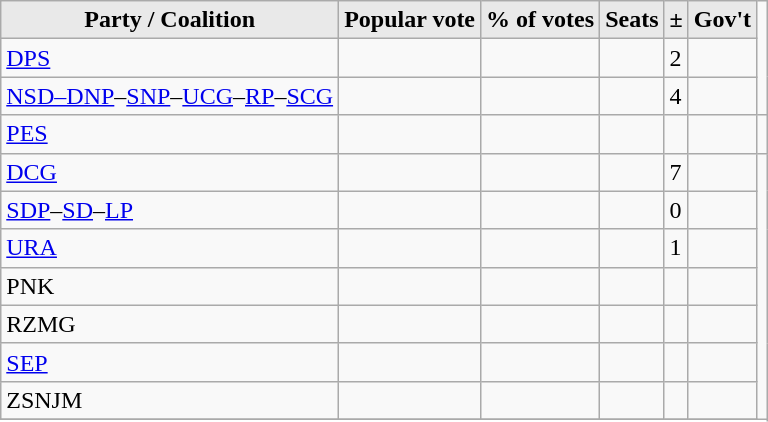<table class="wikitable">
<tr>
<th style="background-color:#E9E9E9">Party / Coalition</th>
<th style="background-color:#E9E9E9">Popular vote</th>
<th style="background-color:#E9E9E9">% of votes</th>
<th style="background-color:#E9E9E9">Seats</th>
<th style="background-color:#E9E9E9">±</th>
<th style="background-color:#E9E9E9">Gov't</th>
</tr>
<tr>
<td><a href='#'>DPS</a></td>
<td></td>
<td></td>
<td></td>
<td>2</td>
<td></td>
</tr>
<tr>
<td><a href='#'>NSD–DNP</a>–<a href='#'>SNP</a>–<a href='#'>UCG</a>–<a href='#'>RP</a>–<a href='#'>SCG</a></td>
<td></td>
<td></td>
<td></td>
<td>4</td>
<td></td>
</tr>
<tr>
<td align="left"><a href='#'>PES</a></td>
<td></td>
<td></td>
<td></td>
<td></td>
<td></td>
<td></td>
</tr>
<tr>
<td><a href='#'>DCG</a></td>
<td></td>
<td></td>
<td></td>
<td>7</td>
<td></td>
</tr>
<tr>
<td><a href='#'>SDP</a>–<a href='#'>SD</a>–<a href='#'>LP</a></td>
<td></td>
<td></td>
<td></td>
<td>0</td>
<td></td>
</tr>
<tr>
<td><a href='#'>URA</a></td>
<td></td>
<td></td>
<td></td>
<td>1</td>
<td></td>
</tr>
<tr>
<td>PNK</td>
<td></td>
<td></td>
<td></td>
<td></td>
<td></td>
</tr>
<tr>
<td>RZMG</td>
<td></td>
<td></td>
<td></td>
<td></td>
<td></td>
</tr>
<tr>
<td><a href='#'>SEP</a></td>
<td></td>
<td></td>
<td></td>
<td></td>
<td></td>
</tr>
<tr>
<td>ZSNJM</td>
<td></td>
<td></td>
<td></td>
<td></td>
<td></td>
</tr>
<tr>
</tr>
</table>
